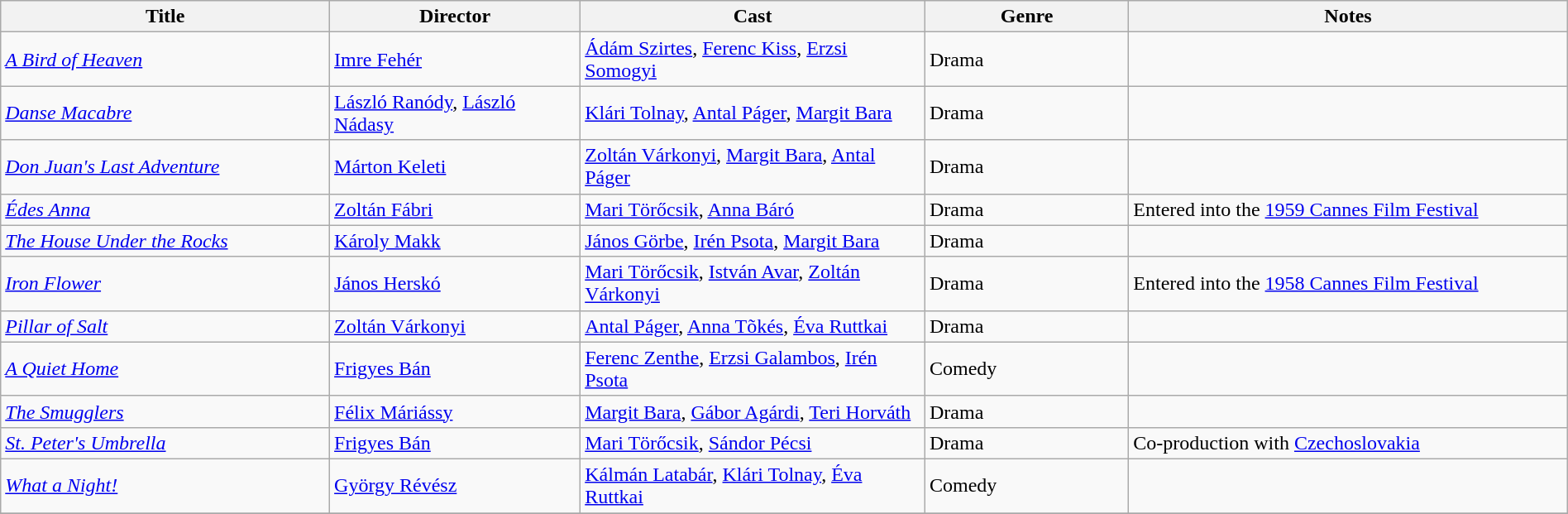<table class="wikitable" width= "100%">
<tr>
<th width=21%>Title</th>
<th width=16%>Director</th>
<th width=22%>Cast</th>
<th width=13%>Genre</th>
<th width=28%>Notes</th>
</tr>
<tr>
<td><em><a href='#'>A Bird of Heaven</a></em></td>
<td><a href='#'>Imre Fehér</a></td>
<td><a href='#'>Ádám Szirtes</a>, <a href='#'>Ferenc Kiss</a>, <a href='#'>Erzsi Somogyi</a></td>
<td>Drama</td>
<td></td>
</tr>
<tr>
<td><em><a href='#'>Danse Macabre</a></em></td>
<td><a href='#'>László Ranódy</a>, <a href='#'>László Nádasy</a></td>
<td><a href='#'>Klári Tolnay</a>, <a href='#'>Antal Páger</a>, <a href='#'>Margit Bara</a></td>
<td>Drama</td>
<td></td>
</tr>
<tr>
<td><em><a href='#'>Don Juan's Last Adventure</a></em></td>
<td><a href='#'>Márton Keleti</a></td>
<td><a href='#'>Zoltán Várkonyi</a>, <a href='#'>Margit Bara</a>, <a href='#'>Antal Páger</a></td>
<td>Drama</td>
<td></td>
</tr>
<tr>
<td><em><a href='#'>Édes Anna</a></em></td>
<td><a href='#'>Zoltán Fábri</a></td>
<td><a href='#'>Mari Törőcsik</a>, <a href='#'>Anna Báró</a></td>
<td>Drama</td>
<td>Entered into the <a href='#'>1959 Cannes Film Festival</a></td>
</tr>
<tr>
<td><em><a href='#'>The House Under the Rocks</a></em></td>
<td><a href='#'>Károly Makk</a></td>
<td><a href='#'>János Görbe</a>, <a href='#'>Irén Psota</a>, <a href='#'>Margit Bara</a></td>
<td>Drama</td>
<td></td>
</tr>
<tr>
<td><em><a href='#'>Iron Flower</a></em></td>
<td><a href='#'>János Herskó</a></td>
<td><a href='#'>Mari Törőcsik</a>, <a href='#'>István Avar</a>, <a href='#'>Zoltán Várkonyi</a></td>
<td>Drama</td>
<td>Entered into the <a href='#'>1958 Cannes Film Festival</a></td>
</tr>
<tr>
<td><em><a href='#'>Pillar of Salt</a></em></td>
<td><a href='#'>Zoltán Várkonyi</a></td>
<td><a href='#'>Antal Páger</a>, <a href='#'>Anna Tõkés</a>, <a href='#'>Éva Ruttkai</a></td>
<td>Drama</td>
<td></td>
</tr>
<tr>
<td><em><a href='#'>A Quiet Home</a></em></td>
<td><a href='#'>Frigyes Bán</a></td>
<td><a href='#'>Ferenc Zenthe</a>, <a href='#'>Erzsi Galambos</a>, <a href='#'>Irén Psota</a></td>
<td>Comedy</td>
<td></td>
</tr>
<tr>
<td><em><a href='#'>The Smugglers</a></em></td>
<td><a href='#'>Félix Máriássy</a></td>
<td><a href='#'>Margit Bara</a>, <a href='#'>Gábor Agárdi</a>, <a href='#'>Teri Horváth</a></td>
<td>Drama</td>
<td></td>
</tr>
<tr>
<td><em><a href='#'>St. Peter's Umbrella</a> </em></td>
<td><a href='#'>Frigyes Bán</a></td>
<td><a href='#'>Mari Törőcsik</a>, <a href='#'>Sándor Pécsi</a></td>
<td>Drama</td>
<td>Co-production with <a href='#'>Czechoslovakia</a></td>
</tr>
<tr>
<td><em><a href='#'>What a Night!</a></em></td>
<td><a href='#'>György Révész</a></td>
<td><a href='#'>Kálmán Latabár</a>, <a href='#'>Klári Tolnay</a>, <a href='#'>Éva Ruttkai</a></td>
<td>Comedy</td>
<td></td>
</tr>
<tr>
</tr>
</table>
